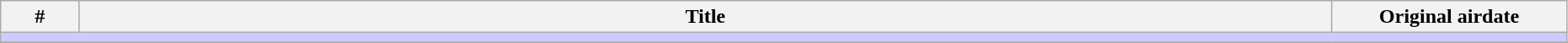<table class="wikitable" style="width: 98%;">
<tr>
<th style="width: 5%;">#</th>
<th>Title</th>
<th style="width: 15%;">Original airdate</th>
</tr>
<tr>
<td colspan="4" bgcolor="#CCF"></td>
</tr>
<tr>
</tr>
</table>
